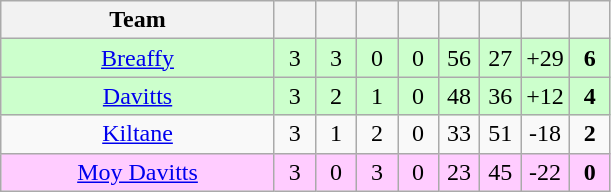<table class="wikitable" style="text-align:center">
<tr>
<th style="width:175px;">Team</th>
<th width="20"></th>
<th width="20"></th>
<th width="20"></th>
<th width="20"></th>
<th width="20"></th>
<th width="20"></th>
<th width="20"></th>
<th width="20"></th>
</tr>
<tr style="background:#cfc;">
<td><a href='#'>Breaffy</a></td>
<td>3</td>
<td>3</td>
<td>0</td>
<td>0</td>
<td>56</td>
<td>27</td>
<td>+29</td>
<td><strong>6</strong></td>
</tr>
<tr style="background:#cfc;">
<td><a href='#'>Davitts</a></td>
<td>3</td>
<td>2</td>
<td>1</td>
<td>0</td>
<td>48</td>
<td>36</td>
<td>+12</td>
<td><strong>4</strong></td>
</tr>
<tr>
<td><a href='#'>Kiltane</a></td>
<td>3</td>
<td>1</td>
<td>2</td>
<td>0</td>
<td>33</td>
<td>51</td>
<td>-18</td>
<td><strong>2</strong></td>
</tr>
<tr style="background:#fcf;">
<td><a href='#'>Moy Davitts</a></td>
<td>3</td>
<td>0</td>
<td>3</td>
<td>0</td>
<td>23</td>
<td>45</td>
<td>-22</td>
<td><strong>0</strong></td>
</tr>
</table>
